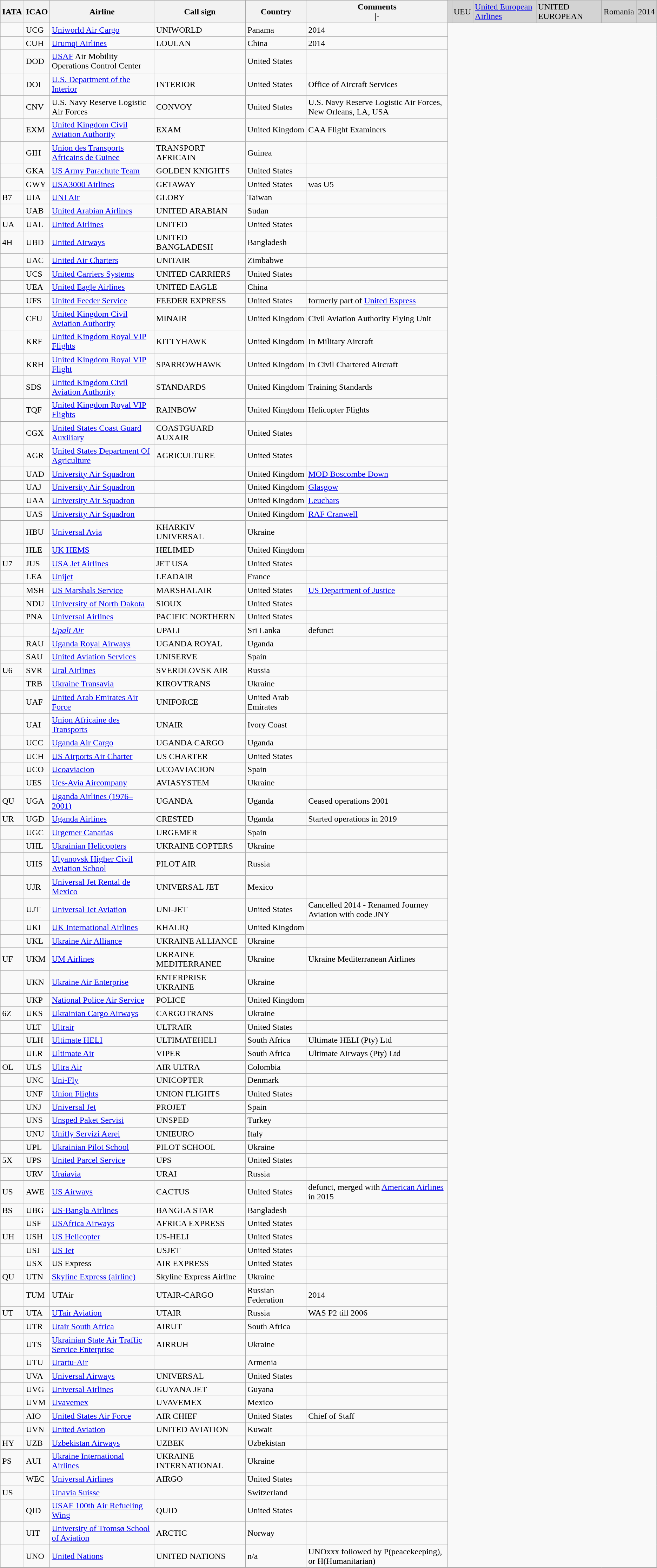<table class="wikitable sortable">
<tr style="background-color:lightgrey;">
<th>IATA</th>
<th>ICAO</th>
<th>Airline</th>
<th>Call sign</th>
<th>Country</th>
<th>Comments<br><onlyinclude>|-</th>
<td></td>
<td>UEU</td>
<td><a href='#'>United European Airlines</a></td>
<td>UNITED EUROPEAN</td>
<td>Romania</td>
<td>2014</td>
</tr>
<tr>
<td></td>
<td>UCG</td>
<td><a href='#'>Uniworld Air Cargo</a></td>
<td>UNIWORLD</td>
<td>Panama</td>
<td>2014</td>
</tr>
<tr>
<td></td>
<td>CUH</td>
<td><a href='#'>Urumqi Airlines</a></td>
<td>LOULAN</td>
<td>China</td>
<td>2014</td>
</tr>
<tr>
<td></td>
<td>DOD</td>
<td><a href='#'>USAF</a> Air Mobility Operations Control Center</td>
<td></td>
<td>United States</td>
<td></td>
</tr>
<tr>
<td></td>
<td>DOI</td>
<td><a href='#'>U.S. Department of the Interior</a></td>
<td>INTERIOR</td>
<td>United States</td>
<td>Office of Aircraft Services</td>
</tr>
<tr>
<td></td>
<td>CNV</td>
<td>U.S. Navy Reserve Logistic Air Forces</td>
<td>CONVOY</td>
<td>United States</td>
<td>U.S. Navy Reserve Logistic Air Forces, New Orleans, LA, USA</td>
</tr>
<tr>
<td></td>
<td>EXM</td>
<td><a href='#'>United Kingdom Civil Aviation Authority</a></td>
<td>EXAM</td>
<td>United Kingdom</td>
<td>CAA Flight Examiners</td>
</tr>
<tr>
<td></td>
<td>GIH</td>
<td><a href='#'>Union des Transports Africains de Guinee</a></td>
<td>TRANSPORT AFRICAIN</td>
<td>Guinea</td>
<td></td>
</tr>
<tr>
<td></td>
<td>GKA</td>
<td><a href='#'>US Army Parachute Team</a></td>
<td>GOLDEN KNIGHTS</td>
<td>United States</td>
<td></td>
</tr>
<tr>
<td></td>
<td>GWY</td>
<td><a href='#'>USA3000 Airlines</a></td>
<td>GETAWAY</td>
<td>United States</td>
<td>was U5</td>
</tr>
<tr>
<td>B7</td>
<td>UIA</td>
<td><a href='#'>UNI Air</a></td>
<td>GLORY</td>
<td>Taiwan</td>
<td></td>
</tr>
<tr>
<td></td>
<td>UAB</td>
<td><a href='#'>United Arabian Airlines</a></td>
<td>UNITED ARABIAN</td>
<td>Sudan</td>
<td></td>
</tr>
<tr>
<td>UA</td>
<td>UAL</td>
<td><a href='#'>United Airlines</a></td>
<td>UNITED</td>
<td>United States</td>
<td></td>
</tr>
<tr>
<td>4H</td>
<td>UBD</td>
<td><a href='#'>United Airways</a></td>
<td>UNITED BANGLADESH</td>
<td>Bangladesh</td>
<td></td>
</tr>
<tr>
<td></td>
<td>UAC</td>
<td><a href='#'>United Air Charters</a></td>
<td>UNITAIR</td>
<td>Zimbabwe</td>
<td></td>
</tr>
<tr>
<td></td>
<td>UCS</td>
<td><a href='#'>United Carriers Systems</a></td>
<td>UNITED CARRIERS</td>
<td>United States</td>
<td></td>
</tr>
<tr>
<td></td>
<td>UEA</td>
<td><a href='#'>United Eagle Airlines</a></td>
<td>UNITED EAGLE</td>
<td>China</td>
<td></td>
</tr>
<tr>
<td></td>
<td>UFS</td>
<td><a href='#'>United Feeder Service</a></td>
<td>FEEDER EXPRESS</td>
<td>United States</td>
<td>formerly part of <a href='#'>United Express</a></td>
</tr>
<tr>
<td></td>
<td>CFU</td>
<td><a href='#'>United Kingdom Civil Aviation Authority</a></td>
<td>MINAIR</td>
<td>United Kingdom</td>
<td>Civil Aviation Authority Flying Unit</td>
</tr>
<tr>
<td></td>
<td>KRF</td>
<td><a href='#'>United Kingdom Royal VIP Flights</a></td>
<td>KITTYHAWK</td>
<td>United Kingdom</td>
<td>In Military Aircraft</td>
</tr>
<tr>
<td></td>
<td>KRH</td>
<td><a href='#'>United Kingdom Royal VIP Flight</a></td>
<td>SPARROWHAWK</td>
<td>United Kingdom</td>
<td>In Civil Chartered Aircraft</td>
</tr>
<tr>
<td></td>
<td>SDS</td>
<td><a href='#'>United Kingdom Civil Aviation Authority</a></td>
<td>STANDARDS</td>
<td>United Kingdom</td>
<td>Training Standards</td>
</tr>
<tr>
<td></td>
<td>TQF</td>
<td><a href='#'>United Kingdom Royal VIP Flights</a></td>
<td>RAINBOW</td>
<td>United Kingdom</td>
<td>Helicopter Flights</td>
</tr>
<tr>
<td></td>
<td>CGX</td>
<td><a href='#'>United States Coast Guard Auxiliary</a></td>
<td>COASTGUARD AUXAIR</td>
<td>United States</td>
<td></td>
</tr>
<tr>
<td></td>
<td>AGR</td>
<td><a href='#'>United States Department Of Agriculture</a></td>
<td>AGRICULTURE</td>
<td>United States</td>
<td></td>
</tr>
<tr>
<td></td>
<td>UAD</td>
<td><a href='#'>University Air Squadron</a></td>
<td></td>
<td>United Kingdom</td>
<td><a href='#'>MOD Boscombe Down</a></td>
</tr>
<tr>
<td></td>
<td>UAJ</td>
<td><a href='#'>University Air Squadron</a></td>
<td></td>
<td>United Kingdom</td>
<td><a href='#'>Glasgow</a></td>
</tr>
<tr>
<td></td>
<td>UAA</td>
<td><a href='#'>University Air Squadron</a></td>
<td></td>
<td>United Kingdom</td>
<td><a href='#'>Leuchars</a></td>
</tr>
<tr>
<td></td>
<td>UAS</td>
<td><a href='#'>University Air Squadron</a></td>
<td></td>
<td>United Kingdom</td>
<td><a href='#'>RAF Cranwell</a></td>
</tr>
<tr>
<td></td>
<td>HBU</td>
<td><a href='#'>Universal Avia</a></td>
<td>KHARKIV UNIVERSAL</td>
<td>Ukraine</td>
<td></td>
</tr>
<tr>
<td></td>
<td>HLE</td>
<td><a href='#'>UK HEMS</a></td>
<td>HELIMED</td>
<td>United Kingdom</td>
<td></td>
</tr>
<tr>
<td>U7</td>
<td>JUS</td>
<td><a href='#'>USA Jet Airlines</a></td>
<td>JET USA</td>
<td>United States</td>
<td></td>
</tr>
<tr>
<td></td>
<td>LEA</td>
<td><a href='#'>Unijet</a></td>
<td>LEADAIR</td>
<td>France</td>
<td></td>
</tr>
<tr>
<td></td>
<td>MSH</td>
<td><a href='#'>US Marshals Service</a></td>
<td>MARSHALAIR</td>
<td>United States</td>
<td><a href='#'>US Department of Justice</a></td>
</tr>
<tr>
<td></td>
<td>NDU</td>
<td><a href='#'>University of North Dakota</a></td>
<td>SIOUX</td>
<td>United States</td>
<td></td>
</tr>
<tr>
<td></td>
<td>PNA</td>
<td><a href='#'>Universal Airlines</a></td>
<td>PACIFIC NORTHERN</td>
<td>United States</td>
<td></td>
</tr>
<tr>
<td></td>
<td></td>
<td><em><a href='#'>Upali Air</a></em></td>
<td>UPALI</td>
<td>Sri Lanka</td>
<td>defunct</td>
</tr>
<tr>
</tr>
<tr>
<td></td>
<td>RAU</td>
<td><a href='#'>Uganda Royal Airways</a></td>
<td>UGANDA ROYAL</td>
<td>Uganda</td>
<td></td>
</tr>
<tr>
<td></td>
<td>SAU</td>
<td><a href='#'>United Aviation Services</a></td>
<td>UNISERVE</td>
<td>Spain</td>
<td></td>
</tr>
<tr>
<td>U6</td>
<td>SVR</td>
<td><a href='#'>Ural Airlines</a></td>
<td>SVERDLOVSK AIR</td>
<td>Russia</td>
<td></td>
</tr>
<tr>
<td></td>
<td>TRB</td>
<td><a href='#'>Ukraine Transavia</a></td>
<td>KIROVTRANS</td>
<td>Ukraine</td>
<td></td>
</tr>
<tr>
<td></td>
<td>UAF</td>
<td><a href='#'>United Arab Emirates Air Force</a></td>
<td>UNIFORCE</td>
<td>United Arab Emirates</td>
<td></td>
</tr>
<tr>
<td></td>
<td>UAI</td>
<td><a href='#'>Union Africaine des Transports</a></td>
<td>UNAIR</td>
<td>Ivory Coast</td>
<td></td>
</tr>
<tr>
<td></td>
<td>UCC</td>
<td><a href='#'>Uganda Air Cargo</a></td>
<td>UGANDA CARGO</td>
<td>Uganda</td>
<td></td>
</tr>
<tr>
<td></td>
<td>UCH</td>
<td><a href='#'>US Airports Air Charter</a></td>
<td>US CHARTER</td>
<td>United States</td>
<td></td>
</tr>
<tr>
<td></td>
<td>UCO</td>
<td><a href='#'>Ucoaviacion</a></td>
<td>UCOAVIACION</td>
<td>Spain</td>
<td></td>
</tr>
<tr>
<td></td>
<td>UES</td>
<td><a href='#'>Ues-Avia Aircompany</a></td>
<td>AVIASYSTEM</td>
<td>Ukraine</td>
<td></td>
</tr>
<tr>
<td>QU</td>
<td>UGA</td>
<td><a href='#'>Uganda Airlines (1976–2001)</a></td>
<td>UGANDA</td>
<td>Uganda</td>
<td>Ceased operations 2001</td>
</tr>
<tr>
<td>UR</td>
<td>UGD</td>
<td><a href='#'>Uganda Airlines</a></td>
<td>CRESTED</td>
<td>Uganda</td>
<td>Started operations in 2019</td>
</tr>
<tr>
<td></td>
<td>UGC</td>
<td><a href='#'>Urgemer Canarias</a></td>
<td>URGEMER</td>
<td>Spain</td>
<td></td>
</tr>
<tr>
<td></td>
<td>UHL</td>
<td><a href='#'>Ukrainian Helicopters</a></td>
<td>UKRAINE COPTERS</td>
<td>Ukraine</td>
<td></td>
</tr>
<tr>
<td></td>
<td>UHS</td>
<td><a href='#'>Ulyanovsk Higher Civil Aviation School</a></td>
<td>PILOT AIR</td>
<td>Russia</td>
<td></td>
</tr>
<tr>
<td></td>
<td>UJR</td>
<td><a href='#'>Universal Jet Rental de Mexico</a></td>
<td>UNIVERSAL JET</td>
<td>Mexico</td>
<td></td>
</tr>
<tr>
<td></td>
<td>UJT</td>
<td><a href='#'>Universal Jet Aviation</a></td>
<td>UNI-JET</td>
<td>United States</td>
<td>Cancelled 2014 - Renamed Journey Aviation with code JNY</td>
</tr>
<tr>
<td></td>
<td>UKI</td>
<td><a href='#'>UK International Airlines</a></td>
<td>KHALIQ</td>
<td>United Kingdom</td>
<td></td>
</tr>
<tr>
<td></td>
<td>UKL</td>
<td><a href='#'>Ukraine Air Alliance</a></td>
<td>UKRAINE ALLIANCE</td>
<td>Ukraine</td>
<td></td>
</tr>
<tr>
<td>UF</td>
<td>UKM</td>
<td><a href='#'>UM Airlines</a></td>
<td>UKRAINE MEDITERRANEE</td>
<td>Ukraine</td>
<td>Ukraine Mediterranean Airlines</td>
</tr>
<tr>
<td></td>
<td>UKN</td>
<td><a href='#'>Ukraine Air Enterprise</a></td>
<td>ENTERPRISE UKRAINE</td>
<td>Ukraine</td>
<td></td>
</tr>
<tr>
<td></td>
<td>UKP</td>
<td><a href='#'>National Police Air Service</a></td>
<td>POLICE</td>
<td>United Kingdom</td>
<td></td>
</tr>
<tr>
<td>6Z</td>
<td>UKS</td>
<td><a href='#'>Ukrainian Cargo Airways</a></td>
<td>CARGOTRANS</td>
<td>Ukraine</td>
<td></td>
</tr>
<tr>
<td></td>
<td>ULT</td>
<td><a href='#'>Ultrair</a></td>
<td>ULTRAIR</td>
<td>United States</td>
<td></td>
</tr>
<tr>
<td></td>
<td>ULH</td>
<td><a href='#'>Ultimate HELI</a></td>
<td>ULTIMATEHELI</td>
<td>South Africa</td>
<td>Ultimate HELI (Pty) Ltd</td>
</tr>
<tr>
<td></td>
<td>ULR</td>
<td><a href='#'>Ultimate Air</a></td>
<td>VIPER</td>
<td>South Africa</td>
<td>Ultimate Airways (Pty) Ltd</td>
</tr>
<tr>
<td>OL</td>
<td>ULS</td>
<td><a href='#'>Ultra Air</a></td>
<td>AIR ULTRA</td>
<td>Colombia</td>
<td></td>
</tr>
<tr>
<td></td>
<td>UNC</td>
<td><a href='#'>Uni-Fly</a></td>
<td>UNICOPTER</td>
<td>Denmark</td>
<td></td>
</tr>
<tr>
<td></td>
<td>UNF</td>
<td><a href='#'>Union Flights</a></td>
<td>UNION FLIGHTS</td>
<td>United States</td>
<td></td>
</tr>
<tr>
<td></td>
<td>UNJ</td>
<td><a href='#'>Universal Jet</a></td>
<td>PROJET</td>
<td>Spain</td>
<td></td>
</tr>
<tr>
<td></td>
<td>UNS</td>
<td><a href='#'>Unsped Paket Servisi</a></td>
<td>UNSPED</td>
<td>Turkey</td>
<td></td>
</tr>
<tr>
<td></td>
<td>UNU</td>
<td><a href='#'>Unifly Servizi Aerei</a></td>
<td>UNIEURO</td>
<td>Italy</td>
<td></td>
</tr>
<tr>
<td></td>
<td>UPL</td>
<td><a href='#'>Ukrainian Pilot School</a></td>
<td>PILOT SCHOOL</td>
<td>Ukraine</td>
<td></td>
</tr>
<tr>
<td>5X</td>
<td>UPS</td>
<td><a href='#'>United Parcel Service</a></td>
<td>UPS</td>
<td>United States</td>
<td></td>
</tr>
<tr>
<td></td>
<td>URV</td>
<td><a href='#'>Uraiavia</a></td>
<td>URAI</td>
<td>Russia</td>
<td></td>
</tr>
<tr>
<td>US</td>
<td>AWE</td>
<td><a href='#'>US Airways</a></td>
<td>CACTUS</td>
<td>United States</td>
<td>defunct, merged with <a href='#'>American Airlines</a> in 2015</td>
</tr>
<tr>
<td>BS</td>
<td>UBG</td>
<td><a href='#'>US-Bangla Airlines</a></td>
<td>BANGLA STAR</td>
<td>Bangladesh</td>
<td></td>
</tr>
<tr>
<td></td>
<td>USF</td>
<td><a href='#'>USAfrica Airways</a></td>
<td>AFRICA EXPRESS</td>
<td>United States</td>
<td></td>
</tr>
<tr>
<td>UH</td>
<td>USH</td>
<td><a href='#'>US Helicopter</a></td>
<td>US-HELI</td>
<td>United States</td>
<td></td>
</tr>
<tr>
<td></td>
<td>USJ</td>
<td><a href='#'>US Jet</a></td>
<td>USJET</td>
<td>United States</td>
<td></td>
</tr>
<tr>
<td></td>
<td>USX</td>
<td>US Express</td>
<td>AIR EXPRESS</td>
<td>United States</td>
<td></td>
</tr>
<tr>
<td>QU</td>
<td>UTN</td>
<td><a href='#'>Skyline Express (airline)</a></td>
<td>Skyline Express Airline</td>
<td>Ukraine</td>
<td></td>
</tr>
<tr>
<td></td>
<td>TUM</td>
<td>UTAir</td>
<td>UTAIR-CARGO</td>
<td>Russian Federation</td>
<td>2014</td>
</tr>
<tr>
<td>UT</td>
<td>UTA</td>
<td><a href='#'>UTair Aviation</a></td>
<td>UTAIR</td>
<td>Russia</td>
<td>WAS P2 till 2006</td>
</tr>
<tr>
<td></td>
<td>UTR</td>
<td><a href='#'>Utair South Africa</a></td>
<td>AIRUT</td>
<td>South Africa</td>
<td></td>
</tr>
<tr>
<td></td>
<td>UTS</td>
<td><a href='#'>Ukrainian State Air Traffic Service Enterprise</a></td>
<td>AIRRUH</td>
<td>Ukraine</td>
<td></td>
</tr>
<tr>
<td></td>
<td>UTU</td>
<td><a href='#'>Urartu-Air</a></td>
<td></td>
<td>Armenia</td>
<td></td>
</tr>
<tr>
<td></td>
<td>UVA</td>
<td><a href='#'>Universal Airways</a></td>
<td>UNIVERSAL</td>
<td>United States</td>
<td></td>
</tr>
<tr>
<td></td>
<td>UVG</td>
<td><a href='#'>Universal Airlines</a></td>
<td>GUYANA JET</td>
<td>Guyana</td>
<td></td>
</tr>
<tr>
<td></td>
<td>UVM</td>
<td><a href='#'>Uvavemex</a></td>
<td>UVAVEMEX</td>
<td>Mexico</td>
<td></td>
</tr>
<tr>
<td></td>
<td>AIO</td>
<td><a href='#'>United States Air Force</a></td>
<td>AIR CHIEF</td>
<td>United States</td>
<td>Chief of Staff</td>
</tr>
<tr>
<td></td>
<td>UVN</td>
<td><a href='#'>United Aviation</a></td>
<td>UNITED AVIATION</td>
<td>Kuwait</td>
<td></td>
</tr>
<tr>
<td>HY</td>
<td>UZB</td>
<td><a href='#'>Uzbekistan Airways</a></td>
<td>UZBEK</td>
<td>Uzbekistan</td>
<td></td>
</tr>
<tr>
<td>PS</td>
<td>AUI</td>
<td><a href='#'>Ukraine International Airlines</a></td>
<td>UKRAINE INTERNATIONAL</td>
<td>Ukraine</td>
<td></td>
</tr>
<tr>
<td></td>
<td>WEC</td>
<td><a href='#'>Universal Airlines</a></td>
<td>AIRGO</td>
<td>United States</td>
<td></td>
</tr>
<tr>
<td>US</td>
<td></td>
<td><a href='#'>Unavia Suisse</a></td>
<td></td>
<td>Switzerland</td>
<td></td>
</tr>
<tr>
<td></td>
<td>QID</td>
<td><a href='#'>USAF 100th Air Refueling Wing</a></td>
<td>QUID</td>
<td>United States</td>
<td></td>
</tr>
<tr>
<td></td>
<td>UIT</td>
<td><a href='#'>University of Tromsø School of Aviation</a></td>
<td>ARCTIC</td>
<td>Norway</td>
<td></td>
</tr>
<tr>
<td></td>
<td>UNO</td>
<td><a href='#'>United Nations</a></td>
<td>UNITED NATIONS</td>
<td>n/a</td>
<td>UNOxxx followed by P(peacekeeping), or H(Humanitarian)</td>
</tr>
<tr>
</tr>
</table>
